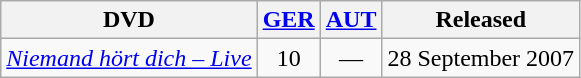<table class="wikitable">
<tr>
<th>DVD</th>
<th><a href='#'>GER</a></th>
<th><a href='#'>AUT</a></th>
<th>Released</th>
</tr>
<tr>
<td><em><a href='#'>Niemand hört dich – Live</a></em></td>
<td align="center">10</td>
<td align="center">—</td>
<td>28 September 2007</td>
</tr>
</table>
